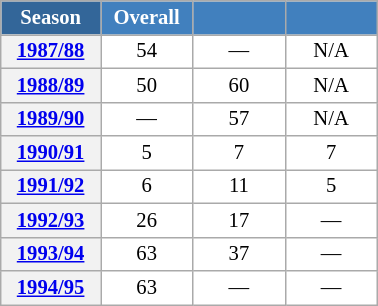<table class="wikitable" style="font-size:86%; text-align:center; border:grey solid 1px; border-collapse:collapse; background:#ffffff;">
<tr>
<th style="background-color:#369; color:white; width:60px;"> Season </th>
<th style="background-color:#4180be; color:white; width:55px;">Overall</th>
<th style="background-color:#4180be; color:white; width:55px;"></th>
<th style="background-color:#4180be; color:white; width:55px;"></th>
</tr>
<tr>
<th scope=row align=center><a href='#'>1987/88</a></th>
<td align=center>54</td>
<td align=center>—</td>
<td align=center>N/A</td>
</tr>
<tr>
<th scope=row align=center><a href='#'>1988/89</a></th>
<td align=center>50</td>
<td align=center>60</td>
<td align=center>N/A</td>
</tr>
<tr>
<th scope=row align=center><a href='#'>1989/90</a></th>
<td align=center>—</td>
<td align=center>57</td>
<td align=center>N/A</td>
</tr>
<tr>
<th scope=row align=center><a href='#'>1990/91</a></th>
<td align=center>5</td>
<td align=center>7</td>
<td align=center>7</td>
</tr>
<tr>
<th scope=row align=center><a href='#'>1991/92</a></th>
<td align=center>6</td>
<td align=center>11</td>
<td align=center>5</td>
</tr>
<tr>
<th scope=row align=center><a href='#'>1992/93</a></th>
<td align=center>26</td>
<td align=center>17</td>
<td align=center>—</td>
</tr>
<tr>
<th scope=row align=center><a href='#'>1993/94</a></th>
<td align=center>63</td>
<td align=center>37</td>
<td align=center>—</td>
</tr>
<tr>
<th scope=row align=center><a href='#'>1994/95</a></th>
<td align=center>63</td>
<td align=center>—</td>
<td align=center>—</td>
</tr>
</table>
